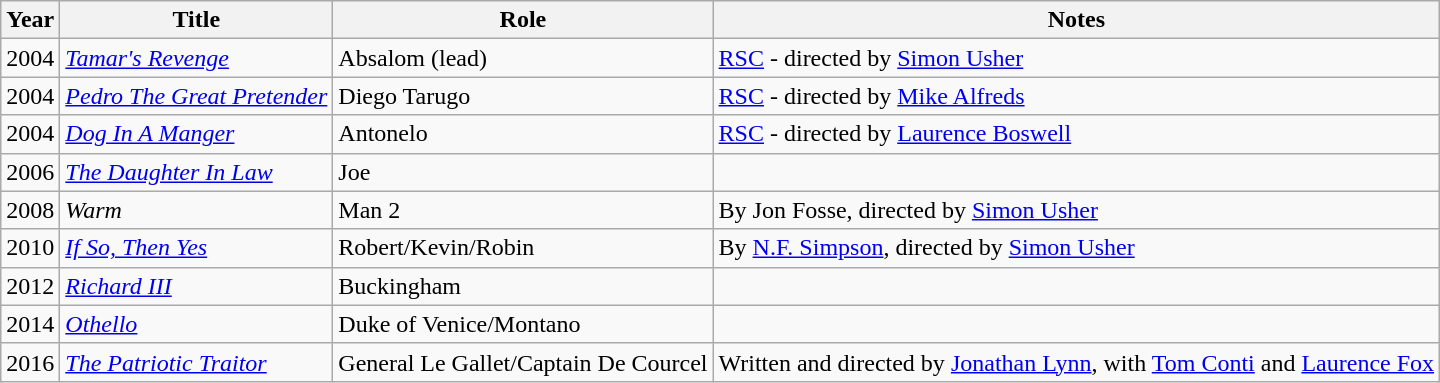<table class="wikitable sortable">
<tr>
<th>Year</th>
<th>Title</th>
<th>Role</th>
<th class="unsortable">Notes</th>
</tr>
<tr>
<td>2004</td>
<td><em><a href='#'>Tamar's Revenge</a></em></td>
<td>Absalom (lead)</td>
<td><a href='#'>RSC</a> - directed by <a href='#'>Simon Usher</a></td>
</tr>
<tr>
<td>2004</td>
<td><em><a href='#'>Pedro The Great Pretender</a></em></td>
<td>Diego Tarugo</td>
<td><a href='#'>RSC</a> - directed by <a href='#'>Mike Alfreds</a></td>
</tr>
<tr>
<td>2004</td>
<td><em><a href='#'>Dog In A Manger</a></em></td>
<td>Antonelo</td>
<td><a href='#'>RSC</a> - directed by <a href='#'>Laurence Boswell</a></td>
</tr>
<tr>
<td>2006</td>
<td><em><a href='#'>The Daughter In Law</a></em></td>
<td>Joe</td>
<td></td>
</tr>
<tr>
<td>2008</td>
<td><em>Warm</em></td>
<td>Man 2</td>
<td>By Jon Fosse, directed by <a href='#'>Simon Usher</a></td>
</tr>
<tr>
<td>2010</td>
<td><em><a href='#'>If So, Then Yes</a></em></td>
<td>Robert/Kevin/Robin</td>
<td>By <a href='#'>N.F. Simpson</a>, directed by <a href='#'>Simon Usher</a></td>
</tr>
<tr>
<td>2012</td>
<td><em><a href='#'>Richard III</a></em></td>
<td>Buckingham</td>
<td></td>
</tr>
<tr>
<td>2014</td>
<td><em><a href='#'>Othello</a></em></td>
<td>Duke of Venice/Montano</td>
<td></td>
</tr>
<tr>
<td>2016</td>
<td><em><a href='#'>The Patriotic Traitor</a></em></td>
<td>General Le Gallet/Captain De Courcel</td>
<td>Written and directed by <a href='#'>Jonathan Lynn</a>, with <a href='#'>Tom Conti</a> and <a href='#'>Laurence Fox</a></td>
</tr>
</table>
